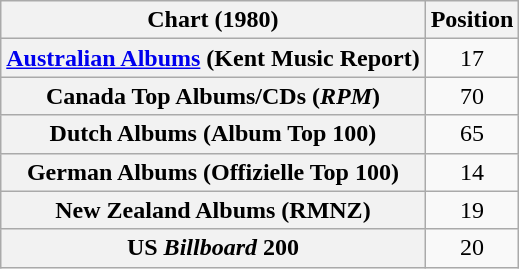<table class="wikitable sortable plainrowheaders" style="text-align:center">
<tr>
<th scope="col">Chart (1980)</th>
<th scope="col">Position</th>
</tr>
<tr>
<th scope="row"><a href='#'>Australian Albums</a> (Kent Music Report)</th>
<td>17</td>
</tr>
<tr>
<th scope="row">Canada Top Albums/CDs (<em>RPM</em>)</th>
<td>70</td>
</tr>
<tr>
<th scope="row">Dutch Albums (Album Top 100)</th>
<td>65</td>
</tr>
<tr>
<th scope="row">German Albums (Offizielle Top 100)</th>
<td>14</td>
</tr>
<tr>
<th scope="row">New Zealand Albums (RMNZ)</th>
<td>19</td>
</tr>
<tr>
<th scope="row">US <em>Billboard</em> 200</th>
<td>20</td>
</tr>
</table>
